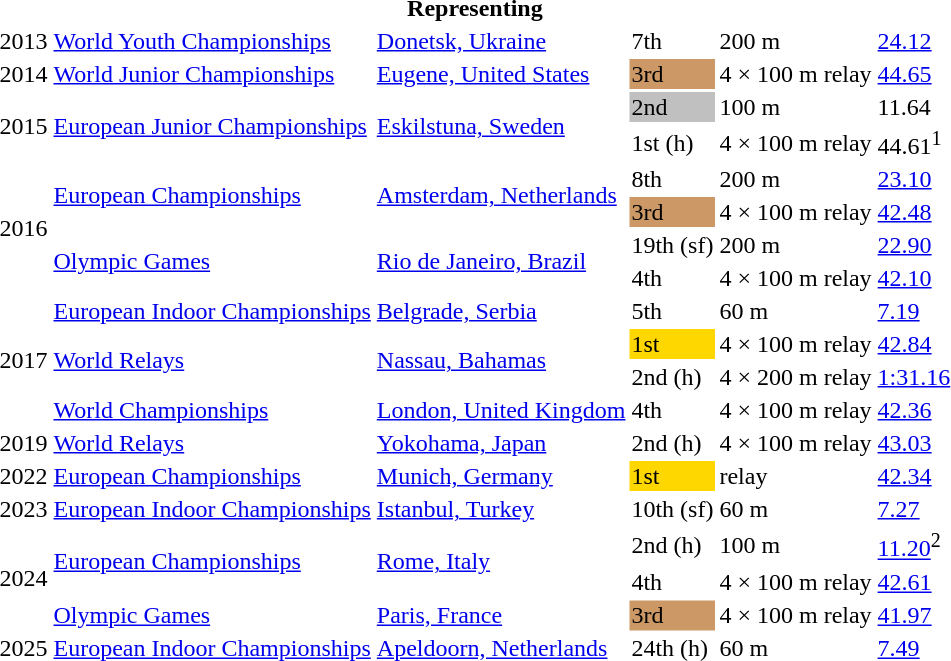<table>
<tr>
<th colspan="6">Representing </th>
</tr>
<tr>
<td>2013</td>
<td><a href='#'>World Youth Championships</a></td>
<td><a href='#'>Donetsk, Ukraine</a></td>
<td>7th</td>
<td>200 m</td>
<td><a href='#'>24.12</a></td>
</tr>
<tr>
<td>2014</td>
<td><a href='#'>World Junior Championships</a></td>
<td><a href='#'>Eugene, United States</a></td>
<td bgcolor=cc9966>3rd</td>
<td>4 × 100 m relay</td>
<td><a href='#'>44.65</a></td>
</tr>
<tr>
<td rowspan=2>2015</td>
<td rowspan=2><a href='#'>European Junior Championships</a></td>
<td rowspan=2><a href='#'>Eskilstuna, Sweden</a></td>
<td bgcolor=silver>2nd</td>
<td>100 m</td>
<td>11.64</td>
</tr>
<tr>
<td>1st (h)</td>
<td>4 × 100 m relay</td>
<td>44.61<sup>1</sup></td>
</tr>
<tr>
<td rowspan=4>2016</td>
<td rowspan=2><a href='#'>European Championships</a></td>
<td rowspan=2><a href='#'>Amsterdam, Netherlands</a></td>
<td>8th</td>
<td>200 m</td>
<td><a href='#'>23.10</a></td>
</tr>
<tr>
<td bgcolor=cc9966>3rd</td>
<td>4 × 100 m relay</td>
<td><a href='#'>42.48</a></td>
</tr>
<tr>
<td rowspan=2><a href='#'>Olympic Games</a></td>
<td rowspan=2><a href='#'>Rio de Janeiro, Brazil</a></td>
<td>19th (sf)</td>
<td>200 m</td>
<td><a href='#'>22.90</a></td>
</tr>
<tr>
<td>4th</td>
<td>4 × 100 m relay</td>
<td><a href='#'>42.10</a></td>
</tr>
<tr>
<td rowspan=4>2017</td>
<td><a href='#'>European Indoor Championships</a></td>
<td><a href='#'>Belgrade, Serbia</a></td>
<td>5th</td>
<td>60 m</td>
<td><a href='#'>7.19</a></td>
</tr>
<tr>
<td rowspan=2><a href='#'>World Relays</a></td>
<td rowspan=2><a href='#'>Nassau, Bahamas</a></td>
<td bgcolor=gold>1st</td>
<td>4 × 100 m relay</td>
<td><a href='#'>42.84</a></td>
</tr>
<tr>
<td>2nd (h)</td>
<td>4 × 200 m relay</td>
<td><a href='#'>1:31.16</a></td>
</tr>
<tr>
<td><a href='#'>World Championships</a></td>
<td><a href='#'>London, United Kingdom</a></td>
<td>4th</td>
<td>4 × 100 m relay</td>
<td><a href='#'>42.36</a></td>
</tr>
<tr>
<td>2019</td>
<td><a href='#'>World Relays</a></td>
<td><a href='#'>Yokohama, Japan</a></td>
<td>2nd (h)</td>
<td>4 × 100 m relay</td>
<td><a href='#'>43.03</a></td>
</tr>
<tr>
<td>2022</td>
<td><a href='#'>European Championships</a></td>
<td><a href='#'>Munich, Germany</a></td>
<td bgcolor=gold>1st</td>
<td> relay</td>
<td><a href='#'>42.34</a></td>
</tr>
<tr>
<td>2023</td>
<td><a href='#'>European Indoor Championships</a></td>
<td><a href='#'>Istanbul, Turkey</a></td>
<td>10th (sf)</td>
<td>60 m</td>
<td><a href='#'>7.27</a></td>
</tr>
<tr>
<td rowspan=3>2024</td>
<td rowspan=2><a href='#'>European Championships</a></td>
<td rowspan=2><a href='#'>Rome, Italy</a></td>
<td>2nd (h)</td>
<td>100 m</td>
<td><a href='#'>11.20</a><sup>2</sup></td>
</tr>
<tr>
<td>4th</td>
<td>4 × 100 m relay</td>
<td><a href='#'>42.61</a></td>
</tr>
<tr>
<td><a href='#'>Olympic Games</a></td>
<td><a href='#'>Paris, France</a></td>
<td bgcolor=cc9966>3rd</td>
<td>4 × 100 m relay</td>
<td><a href='#'>41.97</a></td>
</tr>
<tr>
<td>2025</td>
<td><a href='#'>European Indoor Championships</a></td>
<td><a href='#'>Apeldoorn, Netherlands</a></td>
<td>24th (h)</td>
<td>60 m</td>
<td><a href='#'>7.49</a></td>
</tr>
</table>
